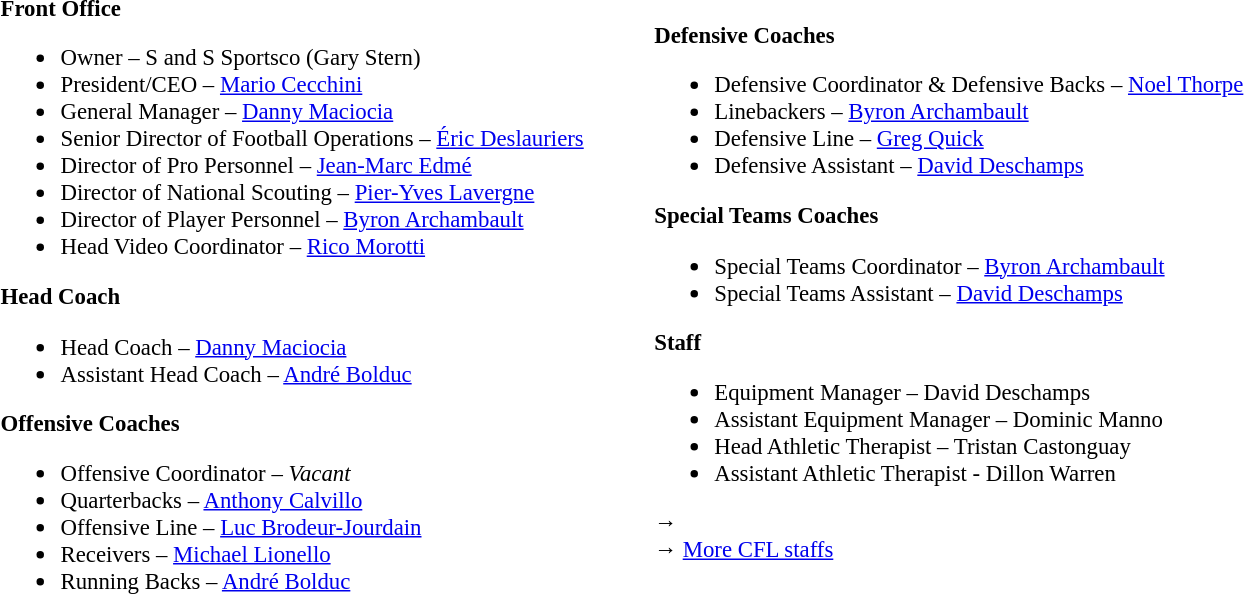<table class="toccolours" style="text-align: left;">
<tr>
<td colspan="7" style="text-align:right;"></td>
</tr>
<tr>
<td style="vertical-align:top;"></td>
<td style="font-size:95%; vertical-align:top;"><strong>Front Office</strong><br><ul><li>Owner – S and S Sportsco (Gary Stern)</li><li>President/CEO – <a href='#'>Mario Cecchini</a></li><li>General Manager – <a href='#'>Danny Maciocia</a></li><li>Senior Director of Football Operations – <a href='#'>Éric Deslauriers</a></li><li>Director of Pro Personnel – <a href='#'>Jean-Marc Edmé</a></li><li>Director of National Scouting – <a href='#'>Pier-Yves Lavergne</a></li><li>Director of Player Personnel – <a href='#'>Byron Archambault</a></li><li>Head Video Coordinator – <a href='#'>Rico Morotti</a></li></ul><strong>Head Coach</strong><ul><li>Head Coach – <a href='#'>Danny Maciocia</a></li><li>Assistant Head Coach – <a href='#'>André Bolduc</a></li></ul><strong>Offensive Coaches</strong><ul><li>Offensive Coordinator – <em>Vacant</em></li><li>Quarterbacks – <a href='#'>Anthony Calvillo</a></li><li>Offensive Line – <a href='#'>Luc Brodeur-Jourdain</a></li><li>Receivers – <a href='#'>Michael Lionello</a></li><li>Running Backs – <a href='#'>André Bolduc</a></li></ul></td>
<td width="35"> </td>
<td style="vertical-align:top;"></td>
<td style="font-size:95%; vertical-align:top;"><br><strong>Defensive Coaches</strong><ul><li>Defensive Coordinator & Defensive Backs – <a href='#'>Noel Thorpe</a></li><li>Linebackers – <a href='#'>Byron Archambault</a></li><li>Defensive Line – <a href='#'>Greg Quick</a></li><li>Defensive Assistant – <a href='#'>David Deschamps</a></li></ul><strong>Special Teams Coaches</strong><ul><li>Special Teams Coordinator – <a href='#'>Byron Archambault</a></li><li>Special Teams Assistant – <a href='#'>David Deschamps</a></li></ul><strong>Staff</strong><ul><li>Equipment Manager – David Deschamps</li><li>Assistant Equipment Manager – Dominic Manno</li><li>Head Athletic Therapist – Tristan Castonguay</li><li>Assistant Athletic Therapist - Dillon Warren</li></ul>→ <span> </span><br>
→ <a href='#'>More CFL staffs</a></td>
</tr>
</table>
